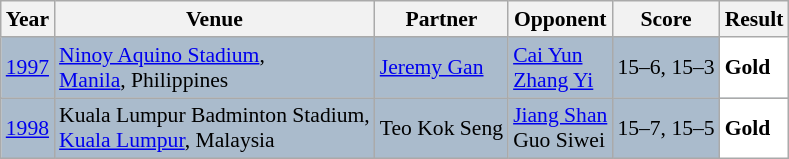<table class="sortable wikitable" style="font-size: 90%;">
<tr>
<th>Year</th>
<th>Venue</th>
<th>Partner</th>
<th>Opponent</th>
<th>Score</th>
<th>Result</th>
</tr>
<tr style="background:#AABBCC">
<td align="center"><a href='#'>1997</a></td>
<td align="left"><a href='#'>Ninoy Aquino Stadium</a>,<br><a href='#'>Manila</a>, Philippines</td>
<td align="left"> <a href='#'>Jeremy Gan</a></td>
<td align="left"> <a href='#'>Cai Yun</a><br> <a href='#'>Zhang Yi</a></td>
<td align="left">15–6, 15–3</td>
<td style="text-align:left; background:white"> <strong>Gold</strong></td>
</tr>
<tr style="background:#AABBCC">
<td align="center"><a href='#'>1998</a></td>
<td align="left">Kuala Lumpur Badminton Stadium,<br><a href='#'>Kuala Lumpur</a>, Malaysia</td>
<td align="left"> Teo Kok Seng</td>
<td align="left"> <a href='#'>Jiang Shan</a><br> Guo Siwei</td>
<td align="left">15–7, 15–5</td>
<td style="text-align:left; background:white"> <strong>Gold</strong></td>
</tr>
</table>
